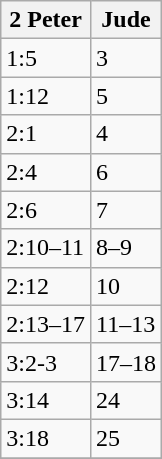<table class=wikitable>
<tr>
<th>2 Peter</th>
<th>Jude</th>
</tr>
<tr>
<td>1:5</td>
<td>3</td>
</tr>
<tr>
<td>1:12</td>
<td>5</td>
</tr>
<tr>
<td>2:1</td>
<td>4</td>
</tr>
<tr>
<td>2:4</td>
<td>6</td>
</tr>
<tr>
<td>2:6</td>
<td>7</td>
</tr>
<tr>
<td>2:10–11</td>
<td>8–9</td>
</tr>
<tr>
<td>2:12</td>
<td>10</td>
</tr>
<tr>
<td>2:13–17</td>
<td>11–13</td>
</tr>
<tr>
<td>3:2-3</td>
<td>17–18</td>
</tr>
<tr>
<td>3:14</td>
<td>24</td>
</tr>
<tr>
<td>3:18</td>
<td>25</td>
</tr>
<tr>
</tr>
</table>
